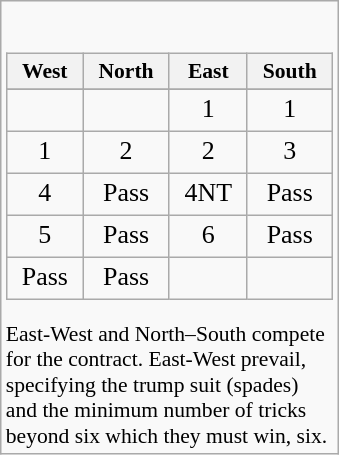<table class="wikitable floatright" style="width:220px; border:1px">
<tr style="font-size:90%">
<td valign="top" halign="center"><br><table class="wikitable" style="margin-left:0px; margin-right:0px; width:218px; border:0.5px">
<tr>
<th>West</th>
<th>North</th>
<th>East</th>
<th>South</th>
</tr>
<tr style="text-align:center; font-size:120%;">
</tr>
<tr style="text-align:center; font-size:120%;">
<td></td>
<td></td>
<td>1</td>
<td>1</td>
</tr>
<tr style="text-align:center; font-size:120%;">
<td>1</td>
<td>2</td>
<td>2</td>
<td>3</td>
</tr>
<tr style="text-align:center; font-size:120%;">
<td>4</td>
<td>Pass</td>
<td>4NT</td>
<td>Pass</td>
</tr>
<tr style="text-align:center; font-size:120%;">
<td>5</td>
<td>Pass</td>
<td>6</td>
<td>Pass</td>
</tr>
<tr style="text-align:center; font-size:120%;">
<td>Pass</td>
<td>Pass</td>
<td></td>
<td></td>
</tr>
</table>
East-West and North–South compete for the contract. East-West prevail, specifying the trump suit (spades) and the minimum number of tricks beyond six which they must win, six.</td>
</tr>
</table>
